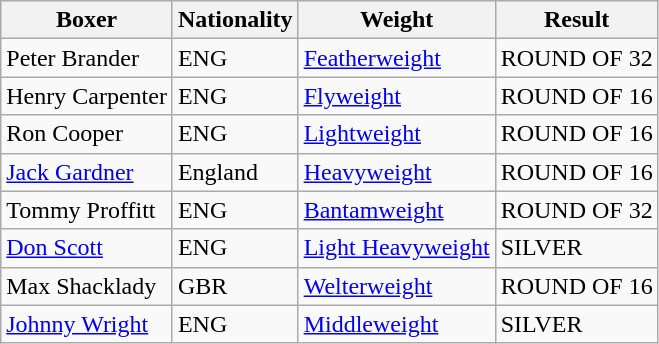<table class="wikitable">
<tr>
<th>Boxer</th>
<th>Nationality</th>
<th>Weight</th>
<th>Result</th>
</tr>
<tr>
<td>Peter Brander</td>
<td> ENG</td>
<td><a href='#'>Featherweight</a></td>
<td>ROUND OF 32</td>
</tr>
<tr>
<td>Henry Carpenter</td>
<td> ENG</td>
<td><a href='#'>Flyweight</a></td>
<td>ROUND OF 16</td>
</tr>
<tr>
<td>Ron Cooper</td>
<td> ENG</td>
<td><a href='#'>Lightweight</a></td>
<td>ROUND OF 16</td>
</tr>
<tr>
<td><a href='#'>Jack Gardner</a></td>
<td> England</td>
<td><a href='#'>Heavyweight</a></td>
<td>ROUND OF 16</td>
</tr>
<tr>
<td>Tommy Proffitt</td>
<td> ENG</td>
<td><a href='#'>Bantamweight</a></td>
<td>ROUND OF 32</td>
</tr>
<tr>
<td><a href='#'>Don Scott</a></td>
<td> ENG</td>
<td><a href='#'>Light Heavyweight</a></td>
<td>SILVER</td>
</tr>
<tr>
<td>Max Shacklady</td>
<td> GBR</td>
<td><a href='#'>Welterweight</a></td>
<td>ROUND OF 16</td>
</tr>
<tr>
<td><a href='#'>Johnny Wright</a></td>
<td> ENG</td>
<td><a href='#'>Middleweight</a></td>
<td>SILVER</td>
</tr>
</table>
